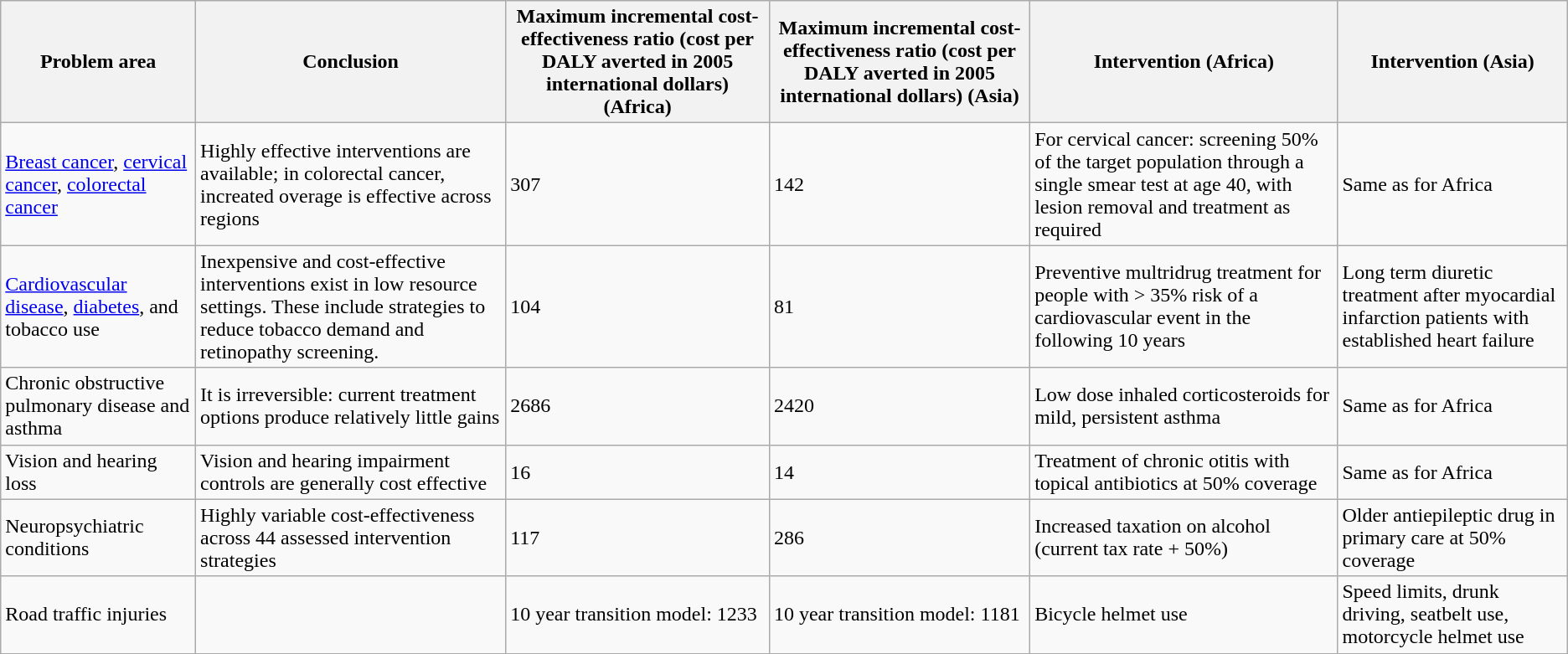<table class="sortable wikitable" border="1">
<tr>
<th>Problem area</th>
<th>Conclusion</th>
<th>Maximum incremental cost-effectiveness ratio (cost per DALY averted in 2005 international dollars) (Africa)</th>
<th>Maximum incremental cost-effectiveness ratio (cost per DALY averted in 2005 international dollars) (Asia)</th>
<th>Intervention (Africa)</th>
<th>Intervention (Asia)</th>
</tr>
<tr>
<td><a href='#'>Breast cancer</a>, <a href='#'>cervical cancer</a>, <a href='#'>colorectal cancer</a></td>
<td>Highly effective interventions are available; in colorectal cancer, increated overage is effective across regions</td>
<td>307</td>
<td>142</td>
<td>For cervical cancer: screening 50% of the target population through a single smear test at age 40, with lesion removal and treatment as required</td>
<td>Same as for Africa</td>
</tr>
<tr>
<td><a href='#'>Cardiovascular disease</a>, <a href='#'>diabetes</a>, and tobacco use</td>
<td>Inexpensive and cost-effective interventions exist in low resource settings. These include strategies to reduce tobacco demand and retinopathy screening.</td>
<td>104</td>
<td>81</td>
<td>Preventive multridrug treatment for people with > 35% risk of a cardiovascular event in the following 10 years</td>
<td>Long term diuretic treatment after myocardial infarction patients with established heart failure</td>
</tr>
<tr>
<td>Chronic obstructive pulmonary disease and asthma</td>
<td>It is irreversible: current treatment options produce relatively little gains</td>
<td>2686</td>
<td>2420</td>
<td>Low dose inhaled corticosteroids for mild, persistent asthma</td>
<td>Same as for Africa</td>
</tr>
<tr>
<td>Vision and hearing loss</td>
<td>Vision and hearing impairment controls are generally cost effective</td>
<td>16</td>
<td>14</td>
<td>Treatment of chronic otitis with topical antibiotics at 50% coverage</td>
<td>Same as for Africa</td>
</tr>
<tr>
<td>Neuropsychiatric conditions</td>
<td>Highly variable cost-effectiveness across 44 assessed intervention strategies</td>
<td>117</td>
<td>286</td>
<td>Increased taxation on alcohol (current tax rate + 50%)</td>
<td>Older antiepileptic drug in primary care at 50% coverage</td>
</tr>
<tr>
<td>Road traffic injuries</td>
<td></td>
<td>10 year transition model: 1233</td>
<td>10 year transition model: 1181</td>
<td>Bicycle helmet use</td>
<td>Speed limits, drunk driving, seatbelt use, motorcycle helmet use</td>
</tr>
</table>
